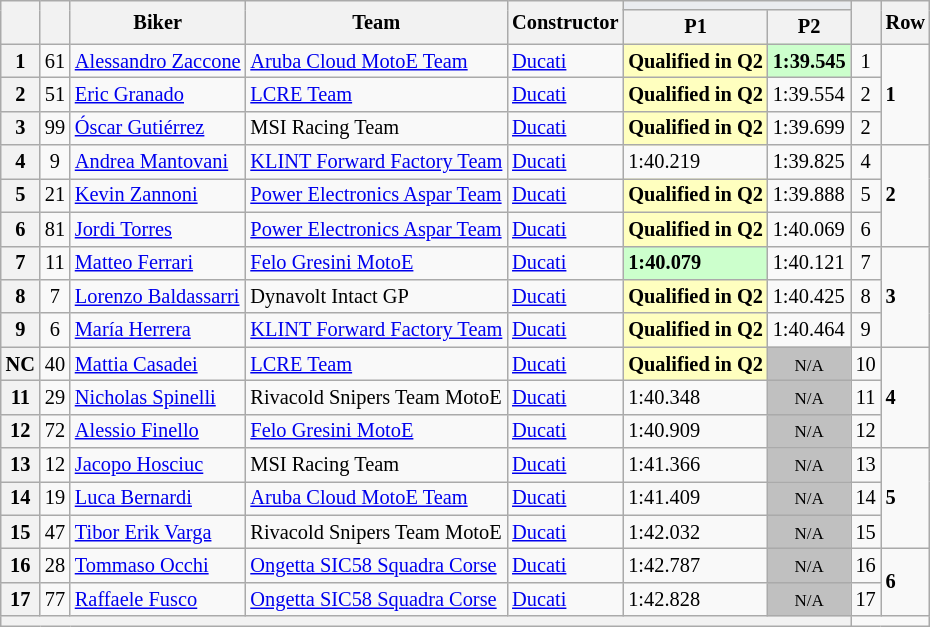<table class="wikitable sortable" style="font-size: 85%;">
<tr>
<th rowspan="2"></th>
<th rowspan="2"></th>
<th rowspan="2">Biker</th>
<th rowspan="2">Team</th>
<th rowspan="2">Constructor</th>
<th colspan="2" style="background:#eaecf0; text-align:center;"></th>
<th rowspan="2"></th>
<th rowspan="2">Row</th>
</tr>
<tr>
<th scope="col">P1</th>
<th scope="col">P2</th>
</tr>
<tr>
<th scope="row">1</th>
<td align="center">61</td>
<td> <a href='#'>Alessandro Zaccone</a></td>
<td><a href='#'>Aruba Cloud MotoE Team</a></td>
<td><a href='#'>Ducati</a></td>
<td style="background:#ffffbf;"><strong>Qualified in Q2</strong></td>
<td style="background:#ccffcc;"><strong>1:39.545</strong></td>
<td align="center">1</td>
<td rowspan="3"><strong>1</strong></td>
</tr>
<tr>
<th scope="row">2</th>
<td align="center">51</td>
<td> <a href='#'>Eric Granado</a></td>
<td><a href='#'>LCRE Team</a></td>
<td><a href='#'>Ducati</a></td>
<td style="background:#ffffbf;"><strong>Qualified in Q2</strong></td>
<td>1:39.554</td>
<td align="center">2</td>
</tr>
<tr>
<th scope="row">3</th>
<td align="center">99</td>
<td> <a href='#'>Óscar Gutiérrez</a></td>
<td>MSI Racing Team</td>
<td><a href='#'>Ducati</a></td>
<td style="background:#ffffbf;"><strong>Qualified in Q2</strong></td>
<td>1:39.699</td>
<td align="center">2</td>
</tr>
<tr>
<th scope="row">4</th>
<td align="center">9</td>
<td> <a href='#'>Andrea Mantovani</a></td>
<td><a href='#'>KLINT Forward Factory Team</a></td>
<td><a href='#'>Ducati</a></td>
<td>1:40.219</td>
<td>1:39.825</td>
<td align="center">4</td>
<td rowspan="3"><strong>2</strong></td>
</tr>
<tr>
<th scope="row">5</th>
<td align="center">21</td>
<td> <a href='#'>Kevin Zannoni</a></td>
<td><a href='#'>Power Electronics Aspar Team</a></td>
<td><a href='#'>Ducati</a></td>
<td style="background:#ffffbf;"><strong>Qualified in Q2</strong></td>
<td>1:39.888</td>
<td align="center">5</td>
</tr>
<tr>
<th scope="row">6</th>
<td align="center">81</td>
<td> <a href='#'>Jordi Torres</a></td>
<td><a href='#'>Power Electronics Aspar Team</a></td>
<td><a href='#'>Ducati</a></td>
<td style="background:#ffffbf;"><strong>Qualified in Q2</strong></td>
<td>1:40.069</td>
<td align="center">6</td>
</tr>
<tr>
<th scope="row">7</th>
<td align="center">11</td>
<td> <a href='#'>Matteo Ferrari</a></td>
<td><a href='#'>Felo Gresini MotoE</a></td>
<td><a href='#'>Ducati</a></td>
<td style="background:#ccffcc;"><strong>1:40.079</strong></td>
<td>1:40.121</td>
<td align="center">7</td>
<td rowspan="3"><strong>3</strong></td>
</tr>
<tr>
<th scope="row">8</th>
<td align="center">7</td>
<td> <a href='#'>Lorenzo Baldassarri</a></td>
<td>Dynavolt Intact GP</td>
<td><a href='#'>Ducati</a></td>
<td style="background:#ffffbf;"><strong>Qualified in Q2</strong></td>
<td>1:40.425</td>
<td align="center">8</td>
</tr>
<tr>
<th scope="row">9</th>
<td align="center">6</td>
<td> <a href='#'>María Herrera</a></td>
<td><a href='#'>KLINT Forward Factory Team</a></td>
<td><a href='#'>Ducati</a></td>
<td style="background:#ffffbf;"><strong>Qualified in Q2</strong></td>
<td>1:40.464</td>
<td align="center">9</td>
</tr>
<tr>
<th scope="row">NC</th>
<td align="center">40</td>
<td> <a href='#'>Mattia Casadei</a></td>
<td><a href='#'>LCRE Team</a></td>
<td><a href='#'>Ducati</a></td>
<td style="background:#ffffbf;"><strong>Qualified in Q2</strong></td>
<td style="background: silver" align="center" data-sort-value="22"><small>N/A</small></td>
<td align="center">10</td>
<td rowspan="3"><strong>4</strong></td>
</tr>
<tr>
<th scope="row">11</th>
<td align="center">29</td>
<td> <a href='#'>Nicholas Spinelli</a></td>
<td>Rivacold Snipers Team MotoE</td>
<td><a href='#'>Ducati</a></td>
<td>1:40.348</td>
<td style="background: silver" align="center" data-sort-value="22"><small>N/A</small></td>
<td align="center">11</td>
</tr>
<tr>
<th scope="row">12</th>
<td align="center">72</td>
<td> <a href='#'>Alessio Finello</a></td>
<td><a href='#'>Felo Gresini MotoE</a></td>
<td><a href='#'>Ducati</a></td>
<td>1:40.909</td>
<td style="background: silver" align="center" data-sort-value="22"><small>N/A</small></td>
<td align="center">12</td>
</tr>
<tr>
<th scope="row">13</th>
<td align="center">12</td>
<td> <a href='#'>Jacopo Hosciuc</a></td>
<td>MSI Racing Team</td>
<td><a href='#'>Ducati</a></td>
<td>1:41.366</td>
<td style="background: silver" align="center" data-sort-value="22"><small>N/A</small></td>
<td align="center">13</td>
<td rowspan="3"><strong>5</strong></td>
</tr>
<tr>
<th scope="row">14</th>
<td align="center">19</td>
<td> <a href='#'>Luca Bernardi</a></td>
<td><a href='#'>Aruba Cloud MotoE Team</a></td>
<td><a href='#'>Ducati</a></td>
<td>1:41.409</td>
<td style="background: silver" align="center" data-sort-value="22"><small>N/A</small></td>
<td align="center">14</td>
</tr>
<tr>
<th scope="row">15</th>
<td align="center">47</td>
<td> <a href='#'>Tibor Erik Varga</a></td>
<td>Rivacold Snipers Team MotoE</td>
<td><a href='#'>Ducati</a></td>
<td>1:42.032</td>
<td style="background: silver" align="center" data-sort-value="22"><small>N/A</small></td>
<td align="center">15</td>
</tr>
<tr>
<th scope="row">16</th>
<td align="center">28</td>
<td> <a href='#'>Tommaso Occhi</a></td>
<td><a href='#'>Ongetta SIC58 Squadra Corse</a></td>
<td><a href='#'>Ducati</a></td>
<td>1:42.787</td>
<td style="background: silver" align="center" data-sort-value="22"><small>N/A</small></td>
<td align="center">16</td>
<td rowspan="2"><strong>6</strong></td>
</tr>
<tr>
<th scope="row">17</th>
<td align="center">77</td>
<td> <a href='#'>Raffaele Fusco</a></td>
<td><a href='#'>Ongetta SIC58 Squadra Corse</a></td>
<td><a href='#'>Ducati</a></td>
<td>1:42.828</td>
<td style="background: silver" align="center" data-sort-value="22"><small>N/A</small></td>
<td align="center">17</td>
</tr>
<tr>
<th colspan="7"></th>
</tr>
</table>
